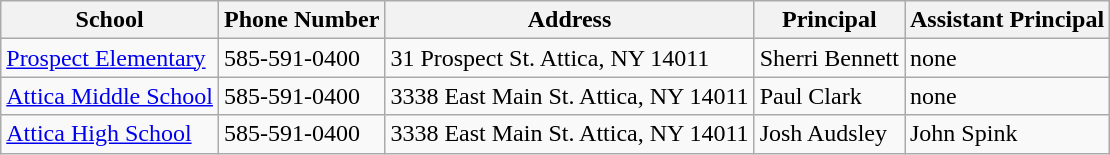<table class="wikitable">
<tr>
<th>School</th>
<th>Phone Number</th>
<th>Address</th>
<th>Principal</th>
<th>Assistant Principal</th>
</tr>
<tr>
<td><a href='#'>Prospect Elementary</a></td>
<td>585-591-0400</td>
<td>31 Prospect St. Attica, NY 14011</td>
<td>Sherri Bennett</td>
<td>none</td>
</tr>
<tr>
<td><a href='#'>Attica Middle School</a></td>
<td>585-591-0400</td>
<td>3338 East Main St. Attica, NY 14011</td>
<td>Paul Clark</td>
<td>none</td>
</tr>
<tr>
<td><a href='#'>Attica High School</a></td>
<td>585-591-0400</td>
<td>3338 East Main St. Attica, NY 14011</td>
<td>Josh Audsley</td>
<td>John Spink</td>
</tr>
</table>
